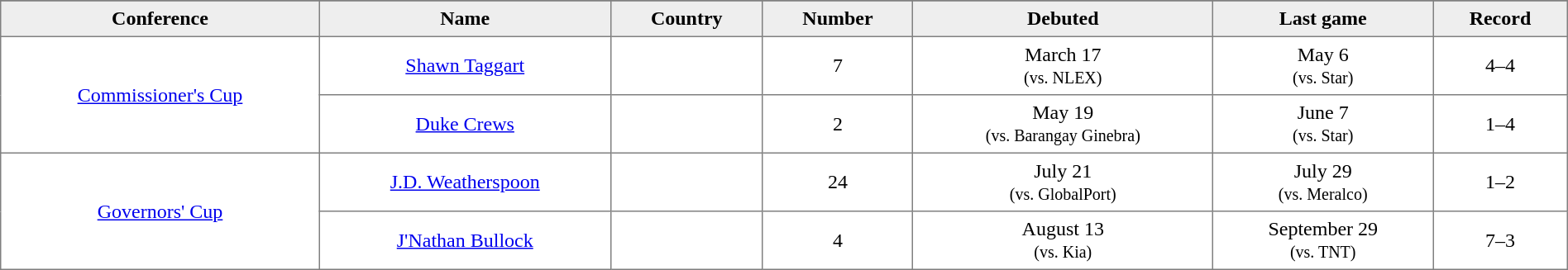<table border=1 cellpadding="5" style="border-collapse:collapse; text-align: center; width: 100%; bordercolor:#DFDFDF">
<tr>
</tr>
<tr bgcolor="eeeeee">
<th>Conference</th>
<th>Name</th>
<th>Country</th>
<th>Number</th>
<th>Debuted</th>
<th>Last game</th>
<th>Record</th>
</tr>
<tr>
<td rowspan=2><a href='#'>Commissioner's Cup</a></td>
<td><a href='#'>Shawn Taggart</a></td>
<td></td>
<td>7</td>
<td>March 17<br><small>(vs. NLEX)</small></td>
<td>May 6<br><small>(vs. Star)</small></td>
<td>4–4</td>
</tr>
<tr>
<td><a href='#'>Duke Crews</a></td>
<td></td>
<td>2</td>
<td>May 19<br><small>(vs. Barangay Ginebra)</small></td>
<td>June 7<br><small>(vs. Star)</small></td>
<td>1–4</td>
</tr>
<tr>
<td rowspan=2><a href='#'>Governors' Cup</a></td>
<td><a href='#'>J.D. Weatherspoon</a></td>
<td></td>
<td>24</td>
<td>July 21<br><small>(vs. GlobalPort)</small></td>
<td>July 29<br><small>(vs. Meralco)</small></td>
<td>1–2</td>
</tr>
<tr>
<td><a href='#'>J'Nathan Bullock</a></td>
<td></td>
<td>4</td>
<td>August 13<br><small>(vs. Kia)</small></td>
<td>September 29<br><small>(vs. TNT)</small></td>
<td>7–3</td>
</tr>
</table>
